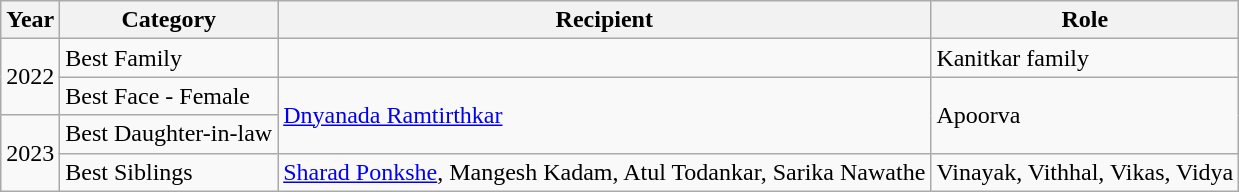<table class="wikitable">
<tr>
<th>Year</th>
<th>Category</th>
<th>Recipient</th>
<th>Role</th>
</tr>
<tr>
<td rowspan="2">2022</td>
<td>Best Family</td>
<td></td>
<td>Kanitkar family</td>
</tr>
<tr>
<td>Best Face - Female</td>
<td rowspan="2"><a href='#'>Dnyanada Ramtirthkar</a></td>
<td rowspan="2">Apoorva</td>
</tr>
<tr>
<td rowspan="2">2023</td>
<td>Best Daughter-in-law</td>
</tr>
<tr>
<td>Best Siblings</td>
<td><a href='#'>Sharad Ponkshe</a>, Mangesh Kadam, Atul Todankar, Sarika Nawathe</td>
<td>Vinayak, Vithhal, Vikas, Vidya</td>
</tr>
</table>
